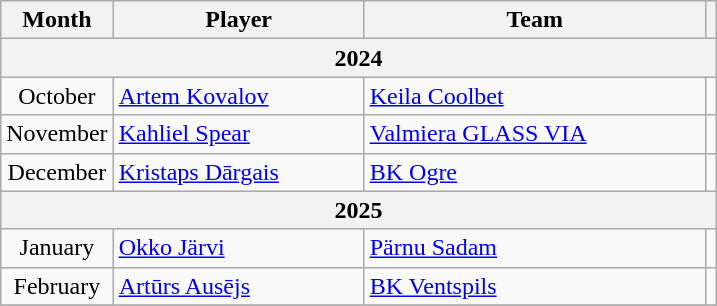<table class="wikitable" style="text-align: center;">
<tr>
<th>Month</th>
<th style="width:160px;">Player</th>
<th style="width:220px;">Team</th>
<th></th>
</tr>
<tr>
<th colspan=5>2024</th>
</tr>
<tr>
<td>October</td>
<td align="left"> <a href='#'>Artem Kovalov</a></td>
<td align="left"> <a href='#'>Keila Coolbet</a></td>
<td></td>
</tr>
<tr>
<td>November</td>
<td align="left"> <a href='#'>Kahliel Spear</a></td>
<td align="left"> <a href='#'>Valmiera GLASS VIA</a></td>
<td></td>
</tr>
<tr>
<td>December</td>
<td align="left"> <a href='#'>Kristaps Dārgais</a></td>
<td align="left"> <a href='#'>BK Ogre</a></td>
<td></td>
</tr>
<tr>
<th colspan=5>2025</th>
</tr>
<tr>
<td>January</td>
<td align="left"> <a href='#'>Okko Järvi</a></td>
<td align="left"> <a href='#'>Pärnu Sadam</a></td>
<td></td>
</tr>
<tr>
<td>February</td>
<td align="left"> <a href='#'>Artūrs Ausējs</a></td>
<td align="left"> <a href='#'>BK Ventspils</a></td>
<td></td>
</tr>
<tr>
</tr>
</table>
